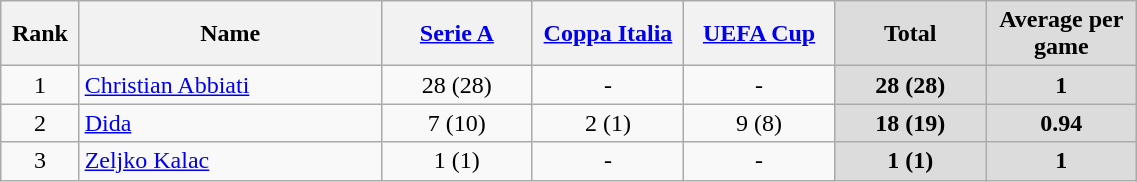<table class="wikitable" style="text-align: center;" width=60%>
<tr>
<th width=3%>Rank</th>
<th width=20%>Name</th>
<th width=10%><a href='#'>Serie A</a></th>
<th width=10%><a href='#'>Coppa Italia</a></th>
<th width=10%><a href='#'>UEFA Cup</a></th>
<th width=10% style="background: #DCDCDC">Total</th>
<th width=10% style="background: #DCDCDC">Average per game</th>
</tr>
<tr>
<td>1</td>
<td style="text-align:left;"> <a href='#'>Christian Abbiati</a></td>
<td>28 (28)</td>
<td>-</td>
<td>-</td>
<th style="background: #DCDCDC">28 (28)</th>
<th style="background: #DCDCDC">1</th>
</tr>
<tr>
<td>2</td>
<td style="text-align:left;"> <a href='#'>Dida</a></td>
<td>7 (10)</td>
<td>2 (1)</td>
<td>9 (8)</td>
<th style="background: #DCDCDC">18 (19)</th>
<th style="background: #DCDCDC">0.94</th>
</tr>
<tr>
<td>3</td>
<td style="text-align:left;"> <a href='#'>Zeljko Kalac</a></td>
<td>1 (1)</td>
<td>-</td>
<td>-</td>
<th style="background: #DCDCDC">1 (1)</th>
<th style="background: #DCDCDC">1</th>
</tr>
</table>
